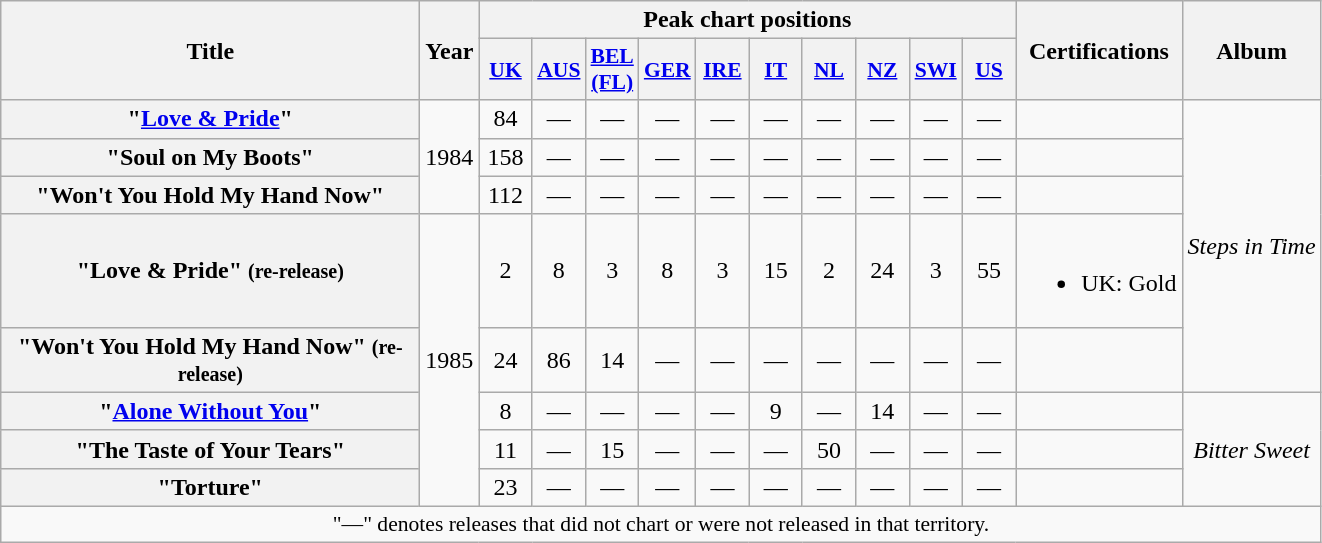<table class="wikitable plainrowheaders" style="text-align:center;">
<tr>
<th rowspan="2" scope="col" style="width:17em;">Title</th>
<th rowspan="2" scope="col" style="width:2em;">Year</th>
<th colspan="10">Peak chart positions</th>
<th rowspan="2">Certifications</th>
<th rowspan="2">Album</th>
</tr>
<tr>
<th scope="col" style="width:2em;font-size:90%;"><a href='#'>UK</a><br></th>
<th scope="col" style="width:2em;font-size:90%;"><a href='#'>AUS</a><br></th>
<th scope="col" style="width:2em;font-size:90%;"><a href='#'>BEL (FL)</a><br></th>
<th scope="col" style="width:2em;font-size:90%;"><a href='#'>GER</a><br></th>
<th scope="col" style="width:2em;font-size:90%;"><a href='#'>IRE</a><br></th>
<th scope="col" style="width:2em;font-size:90%;"><a href='#'>IT</a><br></th>
<th scope="col" style="width:2em;font-size:90%;"><a href='#'>NL</a><br></th>
<th scope="col" style="width:2em;font-size:90%;"><a href='#'>NZ</a><br></th>
<th scope="col" style="width:2em;font-size:90%;"><a href='#'>SWI</a><br></th>
<th scope="col" style="width:2em;font-size:90%;"><a href='#'>US</a><br></th>
</tr>
<tr>
<th scope="row">"<a href='#'>Love & Pride</a>"</th>
<td rowspan="3">1984</td>
<td>84</td>
<td>—</td>
<td>—</td>
<td>—</td>
<td>—</td>
<td>—</td>
<td>—</td>
<td>—</td>
<td>—</td>
<td>—</td>
<td></td>
<td rowspan="5"><em>Steps in Time</em></td>
</tr>
<tr>
<th scope="row">"Soul on My Boots"</th>
<td>158</td>
<td>—</td>
<td>—</td>
<td>—</td>
<td>—</td>
<td>—</td>
<td>—</td>
<td>—</td>
<td>—</td>
<td>—</td>
<td></td>
</tr>
<tr>
<th scope="row">"Won't You Hold My Hand Now"</th>
<td>112</td>
<td>—</td>
<td>—</td>
<td>—</td>
<td>—</td>
<td>—</td>
<td>—</td>
<td>—</td>
<td>—</td>
<td>—</td>
<td></td>
</tr>
<tr>
<th scope="row">"Love & Pride" <small>(re-release)</small></th>
<td rowspan="5">1985</td>
<td>2</td>
<td>8</td>
<td>3</td>
<td>8</td>
<td>3</td>
<td>15</td>
<td>2</td>
<td>24</td>
<td>3</td>
<td>55</td>
<td><br><ul><li>UK: Gold</li></ul></td>
</tr>
<tr>
<th scope="row">"Won't You Hold My Hand Now" <small>(re-release)</small></th>
<td>24</td>
<td>86</td>
<td>14</td>
<td>—</td>
<td>—</td>
<td>—</td>
<td>—</td>
<td>—</td>
<td>—</td>
<td>—</td>
<td></td>
</tr>
<tr>
<th scope="row">"<a href='#'>Alone Without You</a>"</th>
<td>8</td>
<td>—</td>
<td>—</td>
<td>—</td>
<td>—</td>
<td>9</td>
<td>—</td>
<td>14</td>
<td>—</td>
<td>—</td>
<td></td>
<td rowspan="3"><em>Bitter Sweet</em></td>
</tr>
<tr>
<th scope="row">"The Taste of Your Tears"</th>
<td>11</td>
<td>—</td>
<td>15</td>
<td>—</td>
<td>—</td>
<td>—</td>
<td>50</td>
<td>—</td>
<td>—</td>
<td>—</td>
<td></td>
</tr>
<tr>
<th scope="row">"Torture"</th>
<td>23</td>
<td>—</td>
<td>—</td>
<td>—</td>
<td>—</td>
<td>—</td>
<td>—</td>
<td>—</td>
<td>—</td>
<td>—</td>
<td></td>
</tr>
<tr>
<td colspan="14" style="font-size:90%">"—" denotes releases that did not chart or were not released in that territory.</td>
</tr>
</table>
